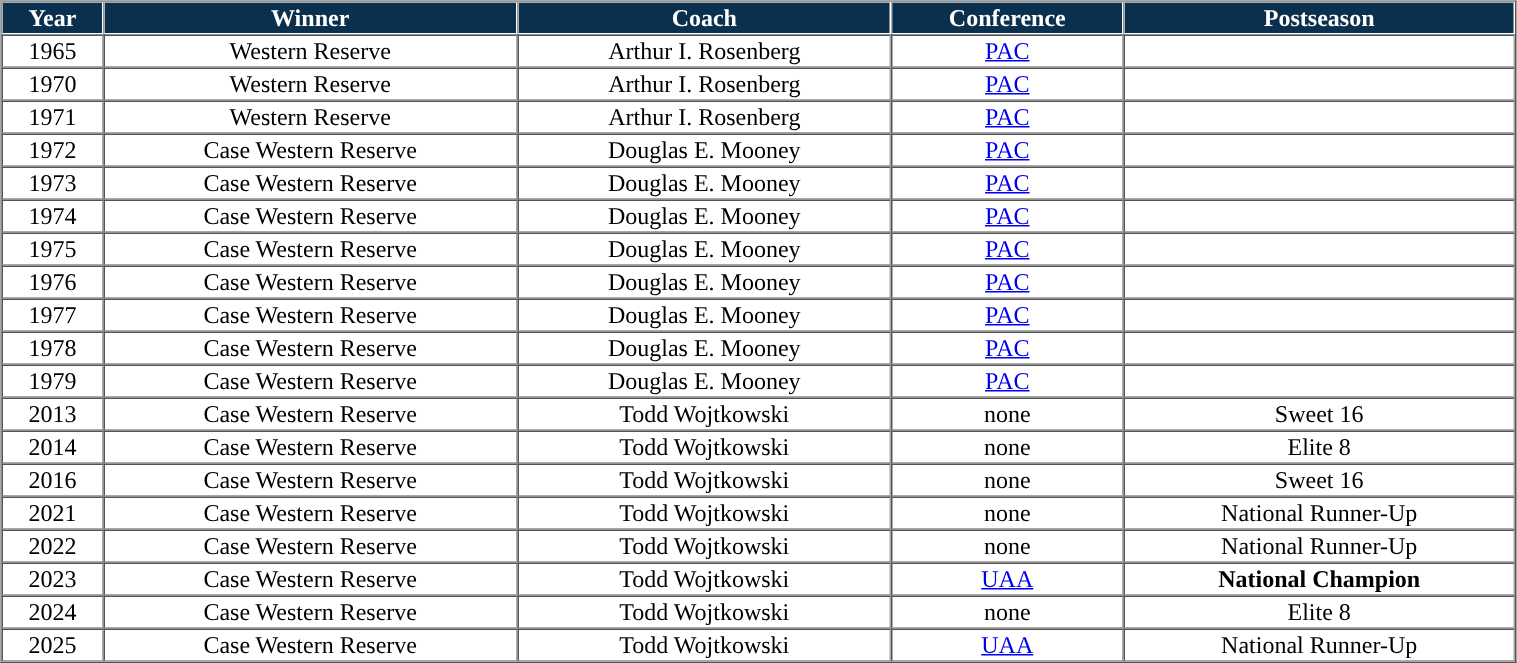<table bcellpadding="1" border="1" cellspacing="0" style="width:80%;"valign="top">
<tr>
<th - style="background:#0A304E; color:white">Year</th>
<th - style="background:#0A304E; color:white">Winner</th>
<th - style="background:#0A304E; color:white">Coach</th>
<th - style="background:#0A304E; color:white">Conference</th>
<th - style="background:#0A304E; color:white">Postseason</th>
</tr>
<tr style="text-align:center;">
<td>1965</td>
<td>Western Reserve</td>
<td>Arthur I. Rosenberg</td>
<td><a href='#'>PAC</a></td>
<td></td>
</tr>
<tr style="text-align:center;">
<td>1970</td>
<td>Western Reserve</td>
<td>Arthur I. Rosenberg</td>
<td><a href='#'>PAC</a></td>
<td></td>
</tr>
<tr style="text-align:center;">
<td>1971</td>
<td>Western Reserve</td>
<td>Arthur I. Rosenberg</td>
<td><a href='#'>PAC</a></td>
<td></td>
</tr>
<tr style="text-align:center;">
<td>1972</td>
<td>Case Western Reserve</td>
<td>Douglas E. Mooney</td>
<td><a href='#'>PAC</a></td>
<td></td>
</tr>
<tr style="text-align:center;">
<td>1973</td>
<td>Case Western Reserve</td>
<td>Douglas E. Mooney</td>
<td><a href='#'>PAC</a></td>
<td></td>
</tr>
<tr style="text-align:center;">
<td>1974</td>
<td>Case Western Reserve</td>
<td>Douglas E. Mooney</td>
<td><a href='#'>PAC</a></td>
<td></td>
</tr>
<tr style="text-align:center;">
<td>1975</td>
<td>Case Western Reserve</td>
<td>Douglas E. Mooney</td>
<td><a href='#'>PAC</a></td>
<td></td>
</tr>
<tr style="text-align:center;">
<td>1976</td>
<td>Case Western Reserve</td>
<td>Douglas E. Mooney</td>
<td><a href='#'>PAC</a></td>
<td></td>
</tr>
<tr style="text-align:center;">
<td>1977</td>
<td>Case Western Reserve</td>
<td>Douglas E. Mooney</td>
<td><a href='#'>PAC</a></td>
<td></td>
</tr>
<tr style="text-align:center;">
<td>1978</td>
<td>Case Western Reserve</td>
<td>Douglas E. Mooney</td>
<td><a href='#'>PAC</a></td>
<td></td>
</tr>
<tr style="text-align:center;">
<td>1979</td>
<td>Case Western Reserve</td>
<td>Douglas E. Mooney</td>
<td><a href='#'>PAC</a></td>
<td></td>
</tr>
<tr style="text-align:center;">
<td>2013</td>
<td>Case Western Reserve</td>
<td>Todd Wojtkowski</td>
<td>none</td>
<td>Sweet 16</td>
</tr>
<tr style="text-align:center;">
<td>2014</td>
<td>Case Western Reserve</td>
<td>Todd Wojtkowski</td>
<td>none</td>
<td>Elite 8</td>
</tr>
<tr style="text-align:center;">
<td>2016</td>
<td>Case Western Reserve</td>
<td>Todd Wojtkowski</td>
<td>none</td>
<td>Sweet 16</td>
</tr>
<tr style="text-align:center;">
<td>2021</td>
<td>Case Western Reserve</td>
<td>Todd Wojtkowski</td>
<td>none</td>
<td>National Runner-Up</td>
</tr>
<tr style="text-align:center;">
<td>2022</td>
<td>Case Western Reserve</td>
<td>Todd Wojtkowski</td>
<td>none</td>
<td>National Runner-Up</td>
</tr>
<tr style="text-align:center;">
<td>2023</td>
<td>Case Western Reserve</td>
<td>Todd Wojtkowski</td>
<td><a href='#'>UAA</a></td>
<td><strong>National Champion</strong></td>
</tr>
<tr style="text-align:center;">
<td>2024</td>
<td>Case Western Reserve</td>
<td>Todd Wojtkowski</td>
<td>none</td>
<td>Elite 8</td>
</tr>
<tr style="text-align:center;">
<td>2025</td>
<td>Case Western Reserve</td>
<td>Todd Wojtkowski</td>
<td><a href='#'>UAA</a></td>
<td>National Runner-Up</td>
</tr>
<tr style="text-align:center;">
</tr>
</table>
